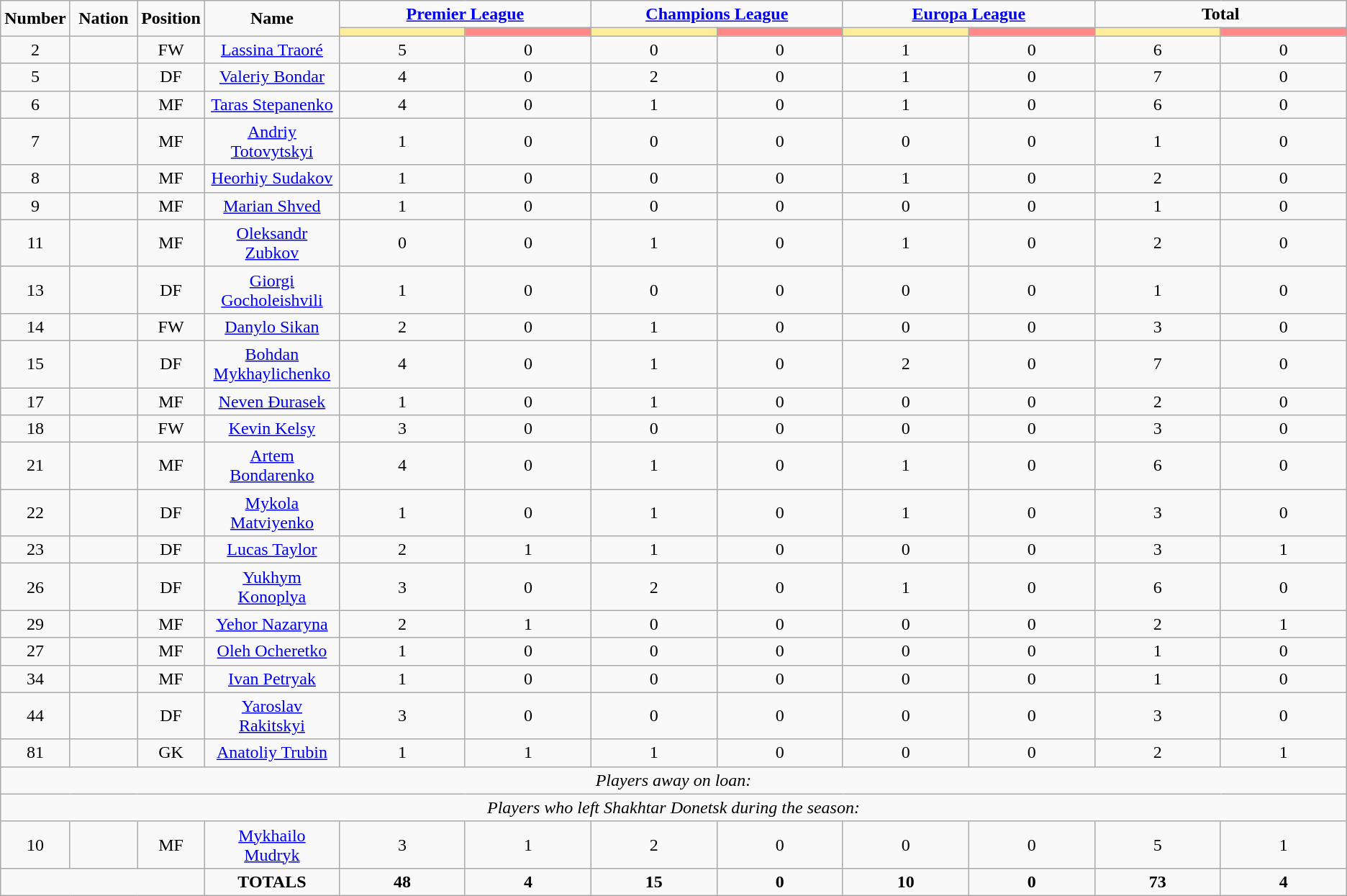<table class="wikitable" style="font-size: 100%; text-align: center;">
<tr>
<td rowspan="2" width="5%" align="center"><strong>Number</strong></td>
<td rowspan="2" width="5%" align="center"><strong>Nation</strong></td>
<td rowspan="2" width="5%" align="center"><strong>Position</strong></td>
<td rowspan="2" width="10%" align="center"><strong>Name</strong></td>
<td colspan="2" align="center"><strong><a href='#'>Premier League</a></strong></td>
<td colspan="2" align="center"><strong><a href='#'>Champions League</a></strong></td>
<td colspan="2" align="center"><strong><a href='#'>Europa League</a></strong></td>
<td colspan="2" align="center"><strong>Total</strong></td>
</tr>
<tr>
<th width=60 style="background: #FFEE99"></th>
<th width=60 style="background: #FF8888"></th>
<th width=60 style="background: #FFEE99"></th>
<th width=60 style="background: #FF8888"></th>
<th width=60 style="background: #FFEE99"></th>
<th width=60 style="background: #FF8888"></th>
<th width=60 style="background: #FFEE99"></th>
<th width=60 style="background: #FF8888"></th>
</tr>
<tr>
<td>2</td>
<td></td>
<td>FW</td>
<td><a href='#'>Lassina Traoré</a></td>
<td>5</td>
<td>0</td>
<td>0</td>
<td>0</td>
<td>1</td>
<td>0</td>
<td>6</td>
<td>0</td>
</tr>
<tr>
<td>5</td>
<td></td>
<td>DF</td>
<td><a href='#'>Valeriy Bondar</a></td>
<td>4</td>
<td>0</td>
<td>2</td>
<td>0</td>
<td>1</td>
<td>0</td>
<td>7</td>
<td>0</td>
</tr>
<tr>
<td>6</td>
<td></td>
<td>MF</td>
<td><a href='#'>Taras Stepanenko</a></td>
<td>4</td>
<td>0</td>
<td>1</td>
<td>0</td>
<td>1</td>
<td>0</td>
<td>6</td>
<td>0</td>
</tr>
<tr>
<td>7</td>
<td></td>
<td>MF</td>
<td><a href='#'>Andriy Totovytskyi</a></td>
<td>1</td>
<td>0</td>
<td>0</td>
<td>0</td>
<td>0</td>
<td>0</td>
<td>1</td>
<td>0</td>
</tr>
<tr>
<td>8</td>
<td></td>
<td>MF</td>
<td><a href='#'>Heorhiy Sudakov</a></td>
<td>1</td>
<td>0</td>
<td>0</td>
<td>0</td>
<td>1</td>
<td>0</td>
<td>2</td>
<td>0</td>
</tr>
<tr>
<td>9</td>
<td></td>
<td>MF</td>
<td><a href='#'>Marian Shved</a></td>
<td>1</td>
<td>0</td>
<td>0</td>
<td>0</td>
<td>0</td>
<td>0</td>
<td>1</td>
<td>0</td>
</tr>
<tr>
<td>11</td>
<td></td>
<td>MF</td>
<td><a href='#'>Oleksandr Zubkov</a></td>
<td>0</td>
<td>0</td>
<td>1</td>
<td>0</td>
<td>1</td>
<td>0</td>
<td>2</td>
<td>0</td>
</tr>
<tr>
<td>13</td>
<td></td>
<td>DF</td>
<td><a href='#'>Giorgi Gocholeishvili</a></td>
<td>1</td>
<td>0</td>
<td>0</td>
<td>0</td>
<td>0</td>
<td>0</td>
<td>1</td>
<td>0</td>
</tr>
<tr>
<td>14</td>
<td></td>
<td>FW</td>
<td><a href='#'>Danylo Sikan</a></td>
<td>2</td>
<td>0</td>
<td>1</td>
<td>0</td>
<td>0</td>
<td>0</td>
<td>3</td>
<td>0</td>
</tr>
<tr>
<td>15</td>
<td></td>
<td>DF</td>
<td><a href='#'>Bohdan Mykhaylichenko</a></td>
<td>4</td>
<td>0</td>
<td>1</td>
<td>0</td>
<td>2</td>
<td>0</td>
<td>7</td>
<td>0</td>
</tr>
<tr>
<td>17</td>
<td></td>
<td>MF</td>
<td><a href='#'>Neven Đurasek</a></td>
<td>1</td>
<td>0</td>
<td>1</td>
<td>0</td>
<td>0</td>
<td>0</td>
<td>2</td>
<td>0</td>
</tr>
<tr>
<td>18</td>
<td></td>
<td>FW</td>
<td><a href='#'>Kevin Kelsy</a></td>
<td>3</td>
<td>0</td>
<td>0</td>
<td>0</td>
<td>0</td>
<td>0</td>
<td>3</td>
<td>0</td>
</tr>
<tr>
<td>21</td>
<td></td>
<td>MF</td>
<td><a href='#'>Artem Bondarenko</a></td>
<td>4</td>
<td>0</td>
<td>1</td>
<td>0</td>
<td>1</td>
<td>0</td>
<td>6</td>
<td>0</td>
</tr>
<tr>
<td>22</td>
<td></td>
<td>DF</td>
<td><a href='#'>Mykola Matviyenko</a></td>
<td>1</td>
<td>0</td>
<td>1</td>
<td>0</td>
<td>1</td>
<td>0</td>
<td>3</td>
<td>0</td>
</tr>
<tr>
<td>23</td>
<td></td>
<td>DF</td>
<td><a href='#'>Lucas Taylor</a></td>
<td>2</td>
<td>1</td>
<td>1</td>
<td>0</td>
<td>0</td>
<td>0</td>
<td>3</td>
<td>1</td>
</tr>
<tr>
<td>26</td>
<td></td>
<td>DF</td>
<td><a href='#'>Yukhym Konoplya</a></td>
<td>3</td>
<td>0</td>
<td>2</td>
<td>0</td>
<td>1</td>
<td>0</td>
<td>6</td>
<td>0</td>
</tr>
<tr>
<td>29</td>
<td></td>
<td>MF</td>
<td><a href='#'>Yehor Nazaryna</a></td>
<td>2</td>
<td>1</td>
<td>0</td>
<td>0</td>
<td>0</td>
<td>0</td>
<td>2</td>
<td>1</td>
</tr>
<tr>
<td>27</td>
<td></td>
<td>MF</td>
<td><a href='#'>Oleh Ocheretko</a></td>
<td>1</td>
<td>0</td>
<td>0</td>
<td>0</td>
<td>0</td>
<td>0</td>
<td>1</td>
<td>0</td>
</tr>
<tr>
<td>34</td>
<td></td>
<td>MF</td>
<td><a href='#'>Ivan Petryak</a></td>
<td>1</td>
<td>0</td>
<td>0</td>
<td>0</td>
<td>0</td>
<td>0</td>
<td>1</td>
<td>0</td>
</tr>
<tr>
<td>44</td>
<td></td>
<td>DF</td>
<td><a href='#'>Yaroslav Rakitskyi</a></td>
<td>3</td>
<td>0</td>
<td>0</td>
<td>0</td>
<td>0</td>
<td>0</td>
<td>3</td>
<td>0</td>
</tr>
<tr>
<td>81</td>
<td></td>
<td>GK</td>
<td><a href='#'>Anatoliy Trubin</a></td>
<td>1</td>
<td>1</td>
<td>1</td>
<td>0</td>
<td>0</td>
<td>0</td>
<td>2</td>
<td>1</td>
</tr>
<tr>
<td colspan="16"><em>Players away on loan:</em></td>
</tr>
<tr>
<td colspan="16"><em>Players who left Shakhtar Donetsk during the season:</em></td>
</tr>
<tr>
<td>10</td>
<td></td>
<td>MF</td>
<td><a href='#'>Mykhailo Mudryk</a></td>
<td>3</td>
<td>1</td>
<td>2</td>
<td>0</td>
<td>0</td>
<td>0</td>
<td>5</td>
<td>1</td>
</tr>
<tr>
<td colspan="3"></td>
<td><strong>TOTALS</strong></td>
<td><strong>48</strong></td>
<td><strong>4</strong></td>
<td><strong>15</strong></td>
<td><strong>0</strong></td>
<td><strong>10</strong></td>
<td><strong>0</strong></td>
<td><strong>73</strong></td>
<td><strong>4</strong></td>
</tr>
</table>
